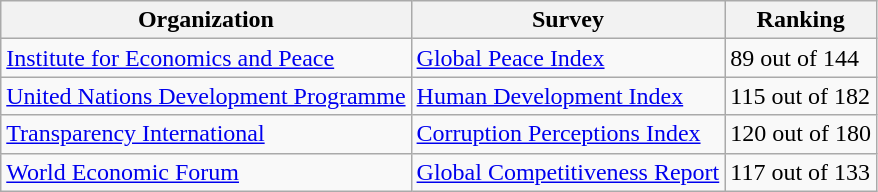<table class="wikitable">
<tr>
<th>Organization</th>
<th>Survey</th>
<th>Ranking</th>
</tr>
<tr>
<td><a href='#'>Institute for Economics and Peace</a></td>
<td><a href='#'>Global Peace Index</a></td>
<td>89 out of 144</td>
</tr>
<tr>
<td><a href='#'>United Nations Development Programme</a></td>
<td><a href='#'>Human Development Index</a></td>
<td>115 out of 182</td>
</tr>
<tr>
<td><a href='#'>Transparency International</a></td>
<td><a href='#'>Corruption Perceptions Index</a></td>
<td>120 out of 180</td>
</tr>
<tr>
<td><a href='#'>World Economic Forum</a></td>
<td><a href='#'>Global Competitiveness Report</a></td>
<td>117 out of 133</td>
</tr>
</table>
